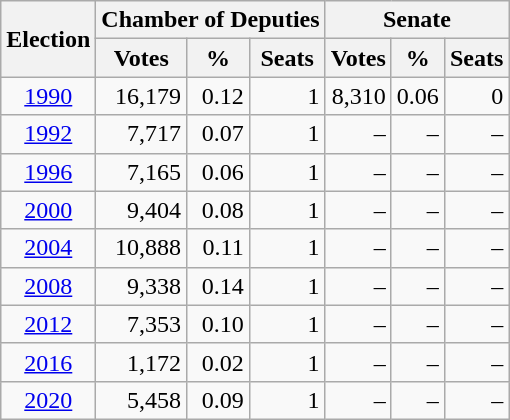<table class=wikitable style=text-align:right>
<tr>
<th rowspan=2>Election</th>
<th colspan=3>Chamber of Deputies</th>
<th colspan=3>Senate</th>
</tr>
<tr>
<th>Votes</th>
<th>%</th>
<th>Seats</th>
<th>Votes</th>
<th>%</th>
<th>Seats</th>
</tr>
<tr>
<td align=center><a href='#'>1990</a></td>
<td>16,179</td>
<td>0.12</td>
<td>1</td>
<td>8,310</td>
<td>0.06</td>
<td>0</td>
</tr>
<tr>
<td align=center><a href='#'>1992</a></td>
<td>7,717</td>
<td>0.07</td>
<td>1</td>
<td>–</td>
<td>–</td>
<td>–</td>
</tr>
<tr>
<td align=center><a href='#'>1996</a></td>
<td>7,165</td>
<td>0.06</td>
<td>1</td>
<td>–</td>
<td>–</td>
<td>–</td>
</tr>
<tr>
<td align=center><a href='#'>2000</a></td>
<td>9,404</td>
<td>0.08</td>
<td>1</td>
<td>–</td>
<td>–</td>
<td>–</td>
</tr>
<tr>
<td align=center><a href='#'>2004</a></td>
<td>10,888</td>
<td>0.11</td>
<td>1</td>
<td>–</td>
<td>–</td>
<td>–</td>
</tr>
<tr>
<td align=center><a href='#'>2008</a></td>
<td>9,338</td>
<td>0.14</td>
<td>1</td>
<td>–</td>
<td>–</td>
<td>–</td>
</tr>
<tr>
<td align=center><a href='#'>2012</a></td>
<td>7,353</td>
<td>0.10</td>
<td>1</td>
<td>–</td>
<td>–</td>
<td>–</td>
</tr>
<tr>
<td align=center><a href='#'>2016</a></td>
<td>1,172</td>
<td>0.02</td>
<td>1</td>
<td>–</td>
<td>–</td>
<td>–</td>
</tr>
<tr>
<td align=center><a href='#'>2020</a></td>
<td>5,458</td>
<td>0.09</td>
<td>1</td>
<td>–</td>
<td>–</td>
<td>–</td>
</tr>
</table>
